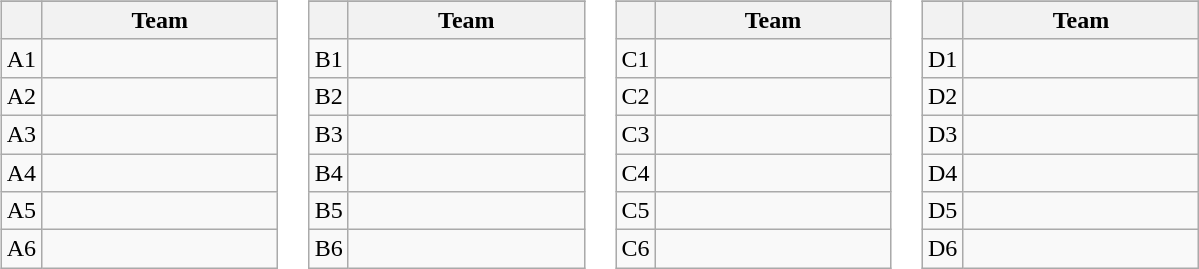<table>
<tr valign=top>
<td><br><table class="wikitable">
<tr>
</tr>
<tr>
<th></th>
<th width=150>Team</th>
</tr>
<tr>
<td align=center>A1</td>
<td></td>
</tr>
<tr>
<td align=center>A2</td>
<td></td>
</tr>
<tr>
<td align=center>A3</td>
<td></td>
</tr>
<tr>
<td align=center>A4</td>
<td></td>
</tr>
<tr>
<td align=center>A5</td>
<td></td>
</tr>
<tr>
<td align=center>A6</td>
<td></td>
</tr>
</table>
</td>
<td><br><table class="wikitable">
<tr>
</tr>
<tr>
<th></th>
<th width=150>Team</th>
</tr>
<tr>
<td align=center>B1</td>
<td></td>
</tr>
<tr>
<td align=center>B2</td>
<td></td>
</tr>
<tr>
<td align=center>B3</td>
<td></td>
</tr>
<tr>
<td align=center>B4</td>
<td></td>
</tr>
<tr>
<td align=center>B5</td>
<td></td>
</tr>
<tr>
<td align=center>B6</td>
<td></td>
</tr>
</table>
</td>
<td><br><table class="wikitable">
<tr>
</tr>
<tr>
<th></th>
<th width=150>Team</th>
</tr>
<tr>
<td align=center>C1</td>
<td></td>
</tr>
<tr>
<td align=center>C2</td>
<td></td>
</tr>
<tr>
<td align=center>C3</td>
<td></td>
</tr>
<tr>
<td align=center>C4</td>
<td></td>
</tr>
<tr>
<td align=center>C5</td>
<td></td>
</tr>
<tr>
<td align=center>C6</td>
<td></td>
</tr>
</table>
</td>
<td><br><table class="wikitable">
<tr>
</tr>
<tr>
<th></th>
<th width=150>Team</th>
</tr>
<tr>
<td align=center>D1</td>
<td></td>
</tr>
<tr>
<td align=center>D2</td>
<td></td>
</tr>
<tr>
<td align=center>D3</td>
<td></td>
</tr>
<tr>
<td align=center>D4</td>
<td></td>
</tr>
<tr>
<td align=center>D5</td>
<td></td>
</tr>
<tr>
<td align=center>D6</td>
<td></td>
</tr>
</table>
</td>
</tr>
</table>
